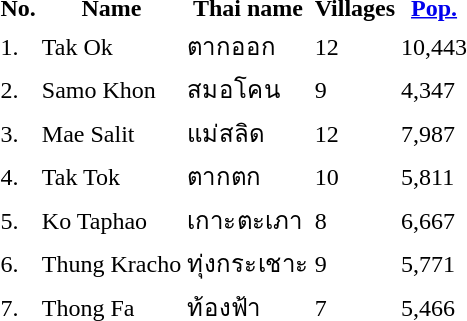<table>
<tr>
<th>No.</th>
<th>Name</th>
<th>Thai name</th>
<th>Villages</th>
<th><a href='#'>Pop.</a></th>
<td>    </td>
</tr>
<tr>
<td>1.</td>
<td>Tak Ok</td>
<td>ตากออก</td>
<td>12</td>
<td>10,443</td>
<td></td>
</tr>
<tr>
<td>2.</td>
<td>Samo Khon</td>
<td>สมอโคน</td>
<td>9</td>
<td>4,347</td>
<td></td>
</tr>
<tr>
<td>3.</td>
<td>Mae Salit</td>
<td>แม่สลิด</td>
<td>12</td>
<td>7,987</td>
<td></td>
</tr>
<tr>
<td>4.</td>
<td>Tak Tok</td>
<td>ตากตก</td>
<td>10</td>
<td>5,811</td>
<td></td>
</tr>
<tr>
<td>5.</td>
<td>Ko Taphao</td>
<td>เกาะตะเภา</td>
<td>8</td>
<td>6,667</td>
<td></td>
</tr>
<tr>
<td>6.</td>
<td>Thung Kracho</td>
<td>ทุ่งกระเชาะ</td>
<td>9</td>
<td>5,771</td>
<td></td>
</tr>
<tr>
<td>7.</td>
<td>Thong Fa</td>
<td>ท้องฟ้า</td>
<td>7</td>
<td>5,466</td>
<td></td>
</tr>
</table>
